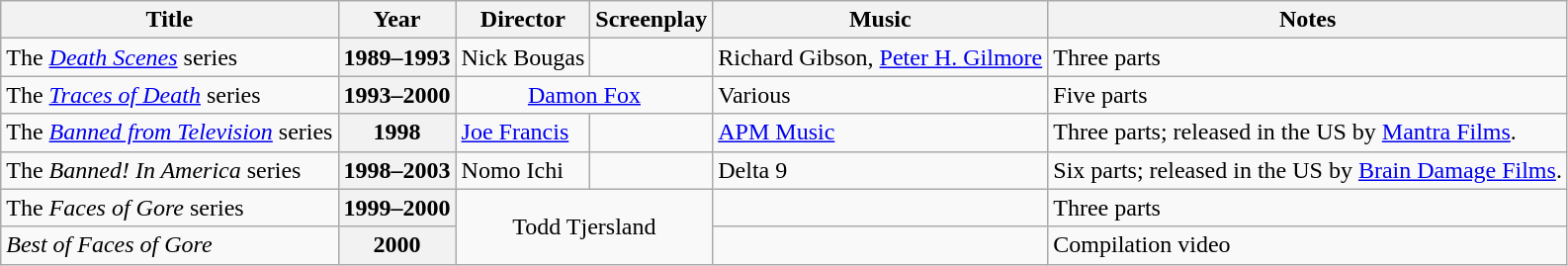<table class="wikitable sortable plainrowheaders">
<tr>
<th scope="col">Title</th>
<th scope="col">Year</th>
<th scope="col">Director</th>
<th scope="col">Screenplay</th>
<th scope="col">Music</th>
<th scope="col">Notes</th>
</tr>
<tr>
<td>The <em><a href='#'>Death Scenes</a></em> series</td>
<th scope="row">1989–1993</th>
<td>Nick Bougas</td>
<td></td>
<td>Richard Gibson, <a href='#'>Peter H. Gilmore</a></td>
<td>Three parts</td>
</tr>
<tr>
<td>The <em><a href='#'>Traces of Death</a></em> series</td>
<th scope="row">1993–2000</th>
<td colspan="2" style="text-align: center;"><a href='#'>Damon Fox</a></td>
<td>Various</td>
<td>Five parts</td>
</tr>
<tr>
<td>The <em><a href='#'>Banned from Television</a></em> series</td>
<th scope="row">1998</th>
<td><a href='#'>Joe Francis</a></td>
<td></td>
<td><a href='#'>APM Music</a></td>
<td>Three parts; released in the US by <a href='#'>Mantra Films</a>.</td>
</tr>
<tr>
<td>The <em>Banned! In America</em> series</td>
<th scope="row">1998–2003</th>
<td>Nomo Ichi</td>
<td></td>
<td>Delta 9</td>
<td>Six parts; released in the US by <a href='#'>Brain Damage Films</a>.</td>
</tr>
<tr>
<td>The <em>Faces of Gore</em> series</td>
<th scope="row">1999–2000</th>
<td rowspan="2" colspan="2" style="text-align: center;">Todd Tjersland</td>
<td></td>
<td>Three parts</td>
</tr>
<tr>
<td><em>Best of Faces of Gore</em></td>
<th scope="row">2000</th>
<td></td>
<td>Compilation video</td>
</tr>
</table>
